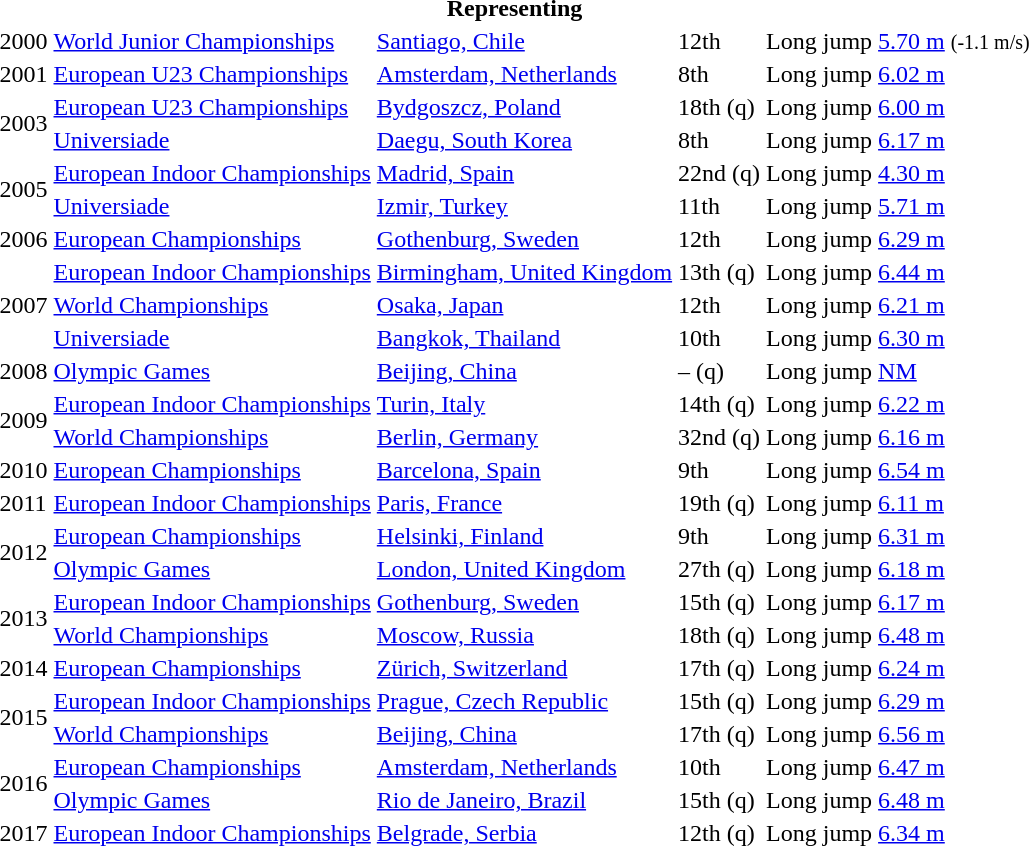<table>
<tr>
<th colspan="6">Representing </th>
</tr>
<tr>
<td>2000</td>
<td><a href='#'>World Junior Championships</a></td>
<td><a href='#'>Santiago, Chile</a></td>
<td>12th</td>
<td>Long jump</td>
<td><a href='#'>5.70 m</a>  <small>(-1.1 m/s)</small></td>
</tr>
<tr>
<td>2001</td>
<td><a href='#'>European U23 Championships</a></td>
<td><a href='#'>Amsterdam, Netherlands</a></td>
<td>8th</td>
<td>Long jump</td>
<td><a href='#'>6.02 m</a></td>
</tr>
<tr>
<td rowspan=2>2003</td>
<td><a href='#'>European U23 Championships</a></td>
<td><a href='#'>Bydgoszcz, Poland</a></td>
<td>18th (q)</td>
<td>Long jump</td>
<td><a href='#'>6.00 m</a></td>
</tr>
<tr>
<td><a href='#'>Universiade</a></td>
<td><a href='#'>Daegu, South Korea</a></td>
<td>8th</td>
<td>Long jump</td>
<td><a href='#'>6.17 m</a></td>
</tr>
<tr>
<td rowspan=2>2005</td>
<td><a href='#'>European Indoor Championships</a></td>
<td><a href='#'>Madrid, Spain</a></td>
<td>22nd (q)</td>
<td>Long jump</td>
<td><a href='#'>4.30 m</a></td>
</tr>
<tr>
<td><a href='#'>Universiade</a></td>
<td><a href='#'>Izmir, Turkey</a></td>
<td>11th</td>
<td>Long jump</td>
<td><a href='#'>5.71 m</a></td>
</tr>
<tr>
<td>2006</td>
<td><a href='#'>European Championships</a></td>
<td><a href='#'>Gothenburg, Sweden</a></td>
<td>12th</td>
<td>Long jump</td>
<td><a href='#'>6.29 m</a></td>
</tr>
<tr>
<td rowspan=3>2007</td>
<td><a href='#'>European Indoor Championships</a></td>
<td><a href='#'>Birmingham, United Kingdom</a></td>
<td>13th (q)</td>
<td>Long jump</td>
<td><a href='#'>6.44 m</a></td>
</tr>
<tr>
<td><a href='#'>World Championships</a></td>
<td><a href='#'>Osaka, Japan</a></td>
<td>12th</td>
<td>Long jump</td>
<td><a href='#'>6.21 m</a></td>
</tr>
<tr>
<td><a href='#'>Universiade</a></td>
<td><a href='#'>Bangkok, Thailand</a></td>
<td>10th</td>
<td>Long jump</td>
<td><a href='#'>6.30 m</a></td>
</tr>
<tr>
<td>2008</td>
<td><a href='#'>Olympic Games</a></td>
<td><a href='#'>Beijing, China</a></td>
<td>– (q)</td>
<td>Long jump</td>
<td><a href='#'>NM</a></td>
</tr>
<tr>
<td rowspan=2>2009</td>
<td><a href='#'>European Indoor Championships</a></td>
<td><a href='#'>Turin, Italy</a></td>
<td>14th (q)</td>
<td>Long jump</td>
<td><a href='#'>6.22 m</a></td>
</tr>
<tr>
<td><a href='#'>World Championships</a></td>
<td><a href='#'>Berlin, Germany</a></td>
<td>32nd (q)</td>
<td>Long jump</td>
<td><a href='#'>6.16 m</a></td>
</tr>
<tr>
<td>2010</td>
<td><a href='#'>European Championships</a></td>
<td><a href='#'>Barcelona, Spain</a></td>
<td>9th</td>
<td>Long jump</td>
<td><a href='#'>6.54 m</a></td>
</tr>
<tr>
<td>2011</td>
<td><a href='#'>European Indoor Championships</a></td>
<td><a href='#'>Paris, France</a></td>
<td>19th (q)</td>
<td>Long jump</td>
<td><a href='#'>6.11 m</a></td>
</tr>
<tr>
<td rowspan=2>2012</td>
<td><a href='#'>European Championships</a></td>
<td><a href='#'>Helsinki, Finland</a></td>
<td>9th</td>
<td>Long jump</td>
<td><a href='#'>6.31 m</a></td>
</tr>
<tr>
<td><a href='#'>Olympic Games</a></td>
<td><a href='#'>London, United Kingdom</a></td>
<td>27th (q)</td>
<td>Long jump</td>
<td><a href='#'>6.18 m</a></td>
</tr>
<tr>
<td rowspan=2>2013</td>
<td><a href='#'>European Indoor Championships</a></td>
<td><a href='#'>Gothenburg, Sweden</a></td>
<td>15th (q)</td>
<td>Long jump</td>
<td><a href='#'>6.17 m</a></td>
</tr>
<tr>
<td><a href='#'>World Championships</a></td>
<td><a href='#'>Moscow, Russia</a></td>
<td>18th (q)</td>
<td>Long jump</td>
<td><a href='#'>6.48 m</a></td>
</tr>
<tr>
<td>2014</td>
<td><a href='#'>European Championships</a></td>
<td><a href='#'>Zürich, Switzerland</a></td>
<td>17th (q)</td>
<td>Long jump</td>
<td><a href='#'>6.24 m</a></td>
</tr>
<tr>
<td rowspan=2>2015</td>
<td><a href='#'>European Indoor Championships</a></td>
<td><a href='#'>Prague, Czech Republic</a></td>
<td>15th (q)</td>
<td>Long jump</td>
<td><a href='#'>6.29 m</a></td>
</tr>
<tr>
<td><a href='#'>World Championships</a></td>
<td><a href='#'>Beijing, China</a></td>
<td>17th (q)</td>
<td>Long jump</td>
<td><a href='#'>6.56 m</a></td>
</tr>
<tr>
<td rowspan=2>2016</td>
<td><a href='#'>European Championships</a></td>
<td><a href='#'>Amsterdam, Netherlands</a></td>
<td>10th</td>
<td>Long jump</td>
<td><a href='#'>6.47 m</a></td>
</tr>
<tr>
<td><a href='#'>Olympic Games</a></td>
<td><a href='#'>Rio de Janeiro, Brazil</a></td>
<td>15th (q)</td>
<td>Long jump</td>
<td><a href='#'>6.48 m</a></td>
</tr>
<tr>
<td>2017</td>
<td><a href='#'>European Indoor Championships</a></td>
<td><a href='#'>Belgrade, Serbia</a></td>
<td>12th (q)</td>
<td>Long jump</td>
<td><a href='#'>6.34 m</a></td>
</tr>
</table>
